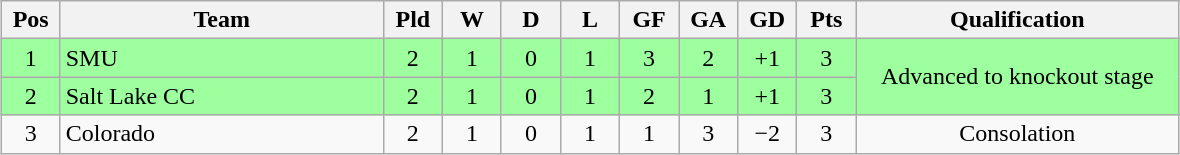<table class="wikitable" style="text-align:center; margin: 1em auto">
<tr>
<th style="width:2em">Pos</th>
<th style="width:13em">Team</th>
<th style="width:2em">Pld</th>
<th style="width:2em">W</th>
<th style="width:2em">D</th>
<th style="width:2em">L</th>
<th style="width:2em">GF</th>
<th style="width:2em">GA</th>
<th style="width:2em">GD</th>
<th style="width:2em">Pts</th>
<th style="width:13em">Qualification</th>
</tr>
<tr bgcolor="#9eff9e">
<td>1</td>
<td style="text-align:left">SMU</td>
<td>2</td>
<td>1</td>
<td>0</td>
<td>1</td>
<td>3</td>
<td>2</td>
<td>+1</td>
<td>3</td>
<td rowspan="2">Advanced to knockout stage</td>
</tr>
<tr bgcolor="#9eff9e">
<td>2</td>
<td style="text-align:left">Salt Lake CC</td>
<td>2</td>
<td>1</td>
<td>0</td>
<td>1</td>
<td>2</td>
<td>1</td>
<td>+1</td>
<td>3</td>
</tr>
<tr>
<td>3</td>
<td style="text-align:left">Colorado</td>
<td>2</td>
<td>1</td>
<td>0</td>
<td>1</td>
<td>1</td>
<td>3</td>
<td>−2</td>
<td>3</td>
<td>Consolation</td>
</tr>
</table>
